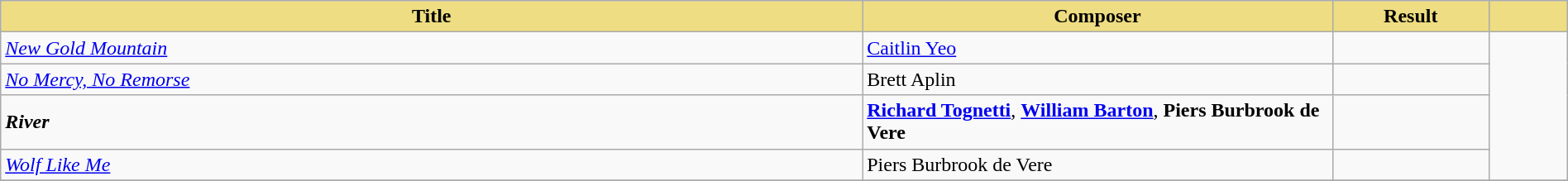<table class="wikitable" width=100%>
<tr>
<th style="width:55%;background:#EEDD82;">Title</th>
<th style="width:30%;background:#EEDD82;">Composer</th>
<th style="width:10%;background:#EEDD82;">Result</th>
<th style="width:5%;background:#EEDD82;"></th>
</tr>
<tr>
<td><em><a href='#'>New Gold Mountain</a></em></td>
<td><a href='#'>Caitlin Yeo</a></td>
<td></td>
<td rowspan="4"><br></td>
</tr>
<tr>
<td><em><a href='#'>No Mercy, No Remorse</a></em></td>
<td>Brett Aplin</td>
<td></td>
</tr>
<tr>
<td><strong><em>River</em></strong></td>
<td><strong><a href='#'>Richard Tognetti</a></strong>, <strong><a href='#'>William Barton</a></strong>, <strong>Piers Burbrook de Vere</strong></td>
<td></td>
</tr>
<tr>
<td><em><a href='#'>Wolf Like Me</a></em></td>
<td>Piers Burbrook de Vere</td>
<td></td>
</tr>
<tr>
</tr>
</table>
